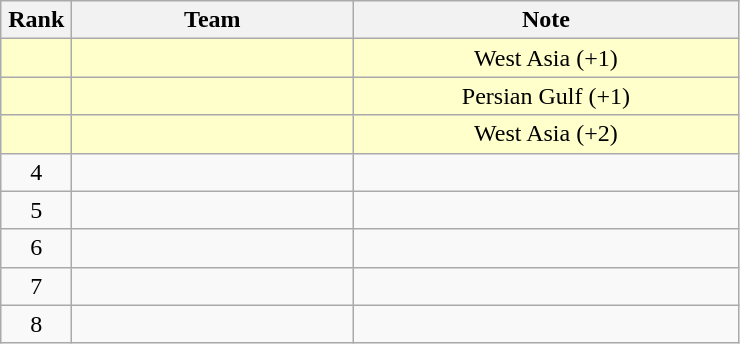<table class="wikitable" style="text-align: center;">
<tr>
<th width=40>Rank</th>
<th width=180>Team</th>
<th width=250>Note</th>
</tr>
<tr bgcolor="#ffffcc">
<td></td>
<td align="left"></td>
<td>West Asia (+1)</td>
</tr>
<tr bgcolor="#ffffcc">
<td></td>
<td align="left"></td>
<td>Persian Gulf (+1)</td>
</tr>
<tr bgcolor="#ffffcc">
<td></td>
<td align="left"></td>
<td>West Asia (+2)</td>
</tr>
<tr bgcolor=>
<td>4</td>
<td align="left"></td>
<td></td>
</tr>
<tr bgcolor=>
<td>5</td>
<td align="left"></td>
<td></td>
</tr>
<tr bgcolor=>
<td>6</td>
<td align="left"></td>
<td></td>
</tr>
<tr>
<td>7</td>
<td align="left"></td>
<td></td>
</tr>
<tr>
<td>8</td>
<td align="left"></td>
<td></td>
</tr>
</table>
